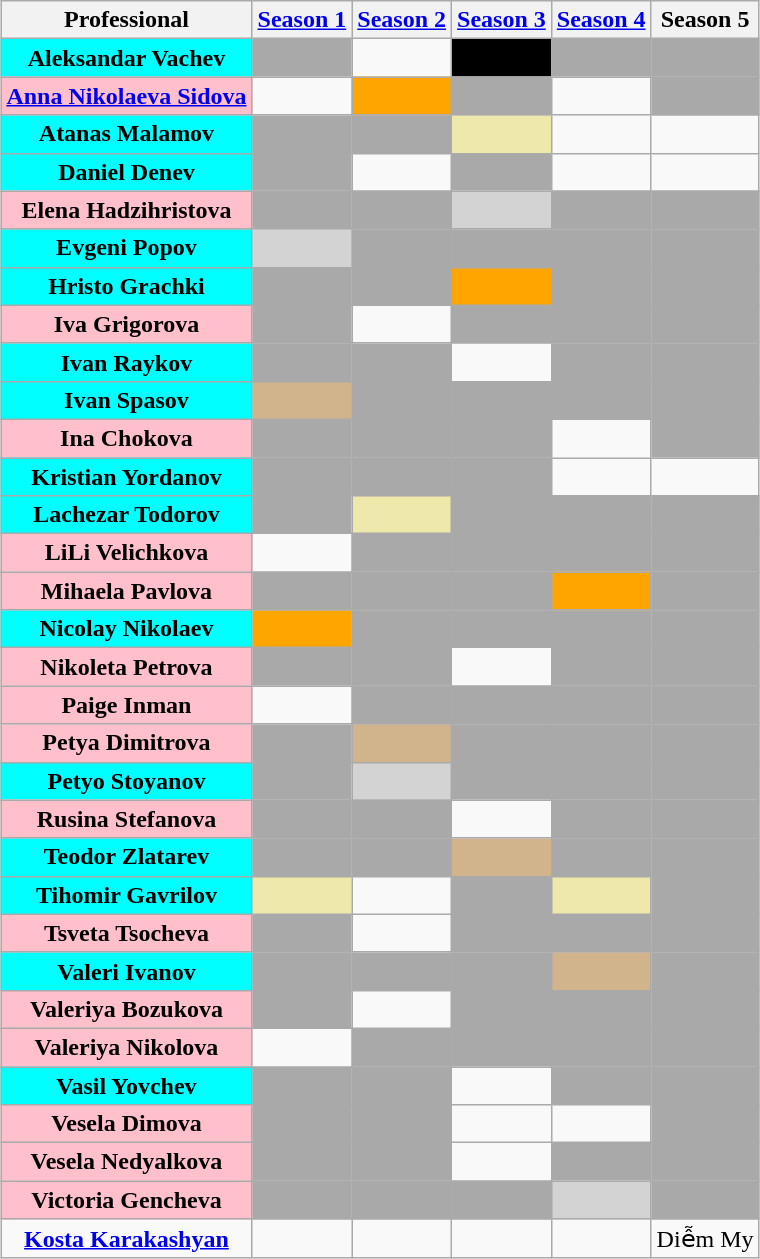<table class="wikitable sortable collapsible autocollapsible" style="margin:auto; text-align:center;">
<tr>
<th>Professional</th>
<th><a href='#'>Season 1</a></th>
<th><a href='#'>Season 2</a></th>
<th><a href='#'>Season 3</a></th>
<th><a href='#'>Season 4</a></th>
<th>Season 5</th>
</tr>
<tr>
<td bgcolor=cyan align=center><strong>Aleksandar Vachev</strong></td>
<td bgcolor="darkgray"></td>
<td></td>
<td bgcolor="#000000"><span></span></td>
<td bgcolor="darkgray"></td>
<td bgcolor="darkgray"></td>
</tr>
<tr>
<td bgcolor=pink align=center><strong><a href='#'>Anna Nikolaeva Sidova</a></strong></td>
<td></td>
<td bgcolor="orange"></td>
<td bgcolor="darkgray"></td>
<td></td>
<td bgcolor="darkgray"></td>
</tr>
<tr>
<td bgcolor=cyan align=center><strong>Atanas Malamov</strong></td>
<td bgcolor="darkgray"></td>
<td bgcolor="darkgray"></td>
<td bgcolor="palegoldenrod"></td>
<td></td>
<td></td>
</tr>
<tr>
<td bgcolor=cyan align=center><strong>Daniel Denev</strong></td>
<td bgcolor="darkgray"></td>
<td></td>
<td bgcolor="darkgray"></td>
<td></td>
<td></td>
</tr>
<tr>
<td bgcolor=pink align=center><strong>Elena Hadzihristova</strong></td>
<td bgcolor="darkgray"></td>
<td bgcolor="darkgray"></td>
<td bgcolor="lightgray"></td>
<td bgcolor="darkgray"></td>
<td bgcolor="darkgray"></td>
</tr>
<tr>
<td bgcolor=cyan align=center><strong>Evgeni Popov</strong></td>
<td bgcolor="lightgray"></td>
<td bgcolor="darkgray"></td>
<td bgcolor="darkgray"></td>
<td bgcolor="darkgray"></td>
<td bgcolor="darkgray"></td>
</tr>
<tr>
<td bgcolor=cyan align=center><strong>Hristo Grachki</strong></td>
<td bgcolor="darkgray"></td>
<td bgcolor="darkgray"></td>
<td bgcolor="orange"></td>
<td bgcolor="darkgray"></td>
<td bgcolor="darkgray"></td>
</tr>
<tr>
<td bgcolor=pink align=center><strong>Iva Grigorova</strong></td>
<td bgcolor="darkgray"></td>
<td></td>
<td bgcolor="darkgray"></td>
<td bgcolor="darkgray"></td>
<td bgcolor="darkgray"></td>
</tr>
<tr>
<td bgcolor=cyan align=center><strong>Ivan Raykov</strong></td>
<td bgcolor="darkgray"></td>
<td bgcolor="darkgray"></td>
<td></td>
<td bgcolor="darkgray"></td>
<td bgcolor="darkgray"></td>
</tr>
<tr>
<td bgcolor=cyan align=center><strong>Ivan Spasov</strong></td>
<td bgcolor="tan"></td>
<td bgcolor="darkgray"></td>
<td bgcolor="darkgray"></td>
<td bgcolor="darkgray"></td>
<td bgcolor="darkgray"></td>
</tr>
<tr>
<td bgcolor=pink align=center><strong>Ina Chokova</strong></td>
<td bgcolor="darkgray"></td>
<td bgcolor="darkgray"></td>
<td bgcolor="darkgray"></td>
<td></td>
<td bgcolor="darkgray"></td>
</tr>
<tr>
<td bgcolor=cyan align=center><strong>Kristian Yordanov</strong></td>
<td bgcolor="darkgray"></td>
<td bgcolor="darkgray"></td>
<td bgcolor="darkgray"></td>
<td></td>
<td></td>
</tr>
<tr>
<td bgcolor=cyan align=center><strong>Lachezar Todorov</strong></td>
<td bgcolor="darkgray"></td>
<td bgcolor="palegoldenrod"></td>
<td bgcolor="darkgray"></td>
<td bgcolor="darkgray"></td>
<td bgcolor="darkgray"></td>
</tr>
<tr>
<td bgcolor=pink align=center><strong>LiLi Velichkova</strong></td>
<td></td>
<td bgcolor="darkgray"></td>
<td bgcolor="darkgray"></td>
<td bgcolor="darkgray"></td>
<td bgcolor="darkgray"></td>
</tr>
<tr>
<td bgcolor=pink align=center><strong>Mihaela Pavlova</strong></td>
<td bgcolor="darkgray"></td>
<td bgcolor="darkgray"></td>
<td bgcolor="darkgray"></td>
<td bgcolor="orange"></td>
<td bgcolor="darkgray"></td>
</tr>
<tr>
<td bgcolor=cyan align=center><strong>Nicolay Nikolaev</strong></td>
<td bgcolor="orange"></td>
<td bgcolor="darkgray"></td>
<td bgcolor="darkgray"></td>
<td bgcolor="darkgray"></td>
<td bgcolor="darkgray"></td>
</tr>
<tr>
<td bgcolor=pink align=center><strong>Nikoleta Petrova</strong></td>
<td bgcolor="darkgray"></td>
<td bgcolor="darkgray"></td>
<td></td>
<td bgcolor="darkgray"></td>
<td bgcolor="darkgray"></td>
</tr>
<tr>
<td bgcolor=pink align=center><strong>Paige Inman</strong></td>
<td></td>
<td bgcolor="darkgray"></td>
<td bgcolor="darkgray"></td>
<td bgcolor="darkgray"></td>
<td bgcolor="darkgray"></td>
</tr>
<tr>
<td bgcolor=pink align=center><strong>Petya Dimitrova</strong></td>
<td bgcolor="darkgray"></td>
<td bgcolor="tan"></td>
<td bgcolor="darkgray"></td>
<td bgcolor="darkgray"></td>
<td bgcolor="darkgray"></td>
</tr>
<tr>
<td bgcolor=cyan align=center><strong>Petyo Stoyanov</strong></td>
<td bgcolor="darkgray"></td>
<td bgcolor="lightgray"></td>
<td bgcolor="darkgray"></td>
<td bgcolor="darkgray"></td>
<td bgcolor="darkgray"></td>
</tr>
<tr>
<td bgcolor=pink align=center><strong>Rusina Stefanova</strong></td>
<td bgcolor="darkgray"></td>
<td bgcolor="darkgray"></td>
<td></td>
<td bgcolor="darkgray"></td>
<td bgcolor="darkgray"></td>
</tr>
<tr>
<td bgcolor=cyan align=center><strong>Teodor Zlatarev</strong></td>
<td bgcolor="darkgray"></td>
<td bgcolor="darkgray"></td>
<td bgcolor="tan"></td>
<td bgcolor="darkgray"></td>
<td bgcolor="darkgray"></td>
</tr>
<tr>
<td bgcolor=cyan align=center><strong>Tihomir Gavrilov</strong></td>
<td bgcolor="palegoldenrod"></td>
<td></td>
<td bgcolor="darkgray"></td>
<td bgcolor="palegoldenrod"></td>
<td bgcolor="darkgray"></td>
</tr>
<tr>
<td bgcolor=pink align=center><strong>Tsveta Tsocheva</strong></td>
<td bgcolor="darkgray"></td>
<td></td>
<td bgcolor="darkgray"></td>
<td bgcolor="darkgray"></td>
<td bgcolor="darkgray"></td>
</tr>
<tr>
<td bgcolor=cyan align=center><strong>Valeri Ivanov</strong></td>
<td bgcolor="darkgray"></td>
<td bgcolor="darkgray"></td>
<td bgcolor="darkgray"></td>
<td bgcolor="tan"></td>
<td bgcolor="darkgray"></td>
</tr>
<tr>
<td bgcolor=pink align=center><strong>Valeriya Bozukova</strong></td>
<td bgcolor="darkgray"></td>
<td></td>
<td bgcolor="darkgray"></td>
<td bgcolor="darkgray"></td>
<td bgcolor="darkgray"></td>
</tr>
<tr>
<td bgcolor=pink align=center><strong>Valeriya Nikolova</strong></td>
<td></td>
<td bgcolor="darkgray"></td>
<td bgcolor="darkgray"></td>
<td bgcolor="darkgray"></td>
<td bgcolor="darkgray"></td>
</tr>
<tr>
<td bgcolor=cyan align=center><strong>Vasil Yovchev</strong></td>
<td bgcolor="darkgray"></td>
<td bgcolor="darkgray"></td>
<td></td>
<td bgcolor="darkgray"></td>
<td bgcolor="darkgray"></td>
</tr>
<tr>
<td bgcolor=pink align=center><strong>Vesela Dimova</strong></td>
<td bgcolor="darkgray"></td>
<td bgcolor="darkgray"></td>
<td></td>
<td></td>
<td bgcolor="darkgray"></td>
</tr>
<tr>
<td bgcolor=pink align=center><strong>Vesela Nedyalkova</strong></td>
<td bgcolor="darkgray"></td>
<td bgcolor="darkgray"></td>
<td></td>
<td bgcolor="darkgray"></td>
<td bgcolor="darkgray"></td>
</tr>
<tr>
<td bgcolor=pink align=center><strong>Victoria Gencheva</strong></td>
<td bgcolor="darkgray"></td>
<td bgcolor="darkgray"></td>
<td bgcolor="darkgray"></td>
<td bgcolor="lightgray"></td>
<td bgcolor="darkgray"></td>
</tr>
<tr>
<td><strong><a href='#'>Kosta Karakashyan</a></strong></td>
<td></td>
<td></td>
<td></td>
<td></td>
<td>Diễm My</td>
</tr>
</table>
